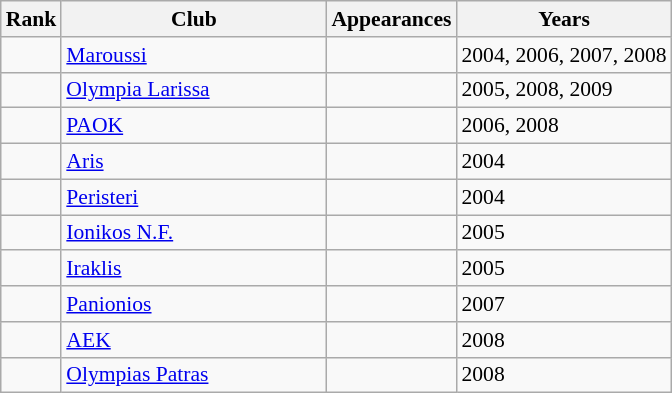<table class="wikitable" style="font-size:90%">
<tr>
<th>Rank</th>
<th width=170>Club</th>
<th>Appearances</th>
<th>Years</th>
</tr>
<tr>
<td></td>
<td><a href='#'>Maroussi</a></td>
<td></td>
<td>2004, 2006, 2007, 2008</td>
</tr>
<tr>
<td></td>
<td><a href='#'>Olympia Larissa</a></td>
<td></td>
<td>2005, 2008, 2009</td>
</tr>
<tr>
<td></td>
<td><a href='#'>PAOK</a></td>
<td></td>
<td>2006, 2008</td>
</tr>
<tr>
<td></td>
<td><a href='#'>Aris</a></td>
<td></td>
<td>2004</td>
</tr>
<tr>
<td></td>
<td><a href='#'>Peristeri</a></td>
<td></td>
<td>2004</td>
</tr>
<tr>
<td></td>
<td><a href='#'>Ionikos N.F.</a></td>
<td></td>
<td>2005</td>
</tr>
<tr>
<td></td>
<td><a href='#'>Iraklis</a></td>
<td></td>
<td>2005</td>
</tr>
<tr>
<td></td>
<td><a href='#'>Panionios</a></td>
<td></td>
<td>2007</td>
</tr>
<tr>
<td></td>
<td><a href='#'>AEK</a></td>
<td></td>
<td>2008</td>
</tr>
<tr>
<td></td>
<td><a href='#'>Olympias Patras</a></td>
<td></td>
<td>2008</td>
</tr>
</table>
